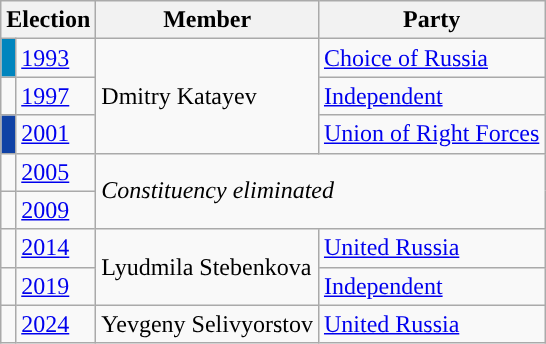<table class="wikitable">
<tr>
<th colspan="2">Election</th>
<th>Member</th>
<th>Party</th>
</tr>
<tr>
<td style="background-color:#0085BE"></td>
<td><a href='#'>1993</a></td>
<td rowspan=3>Dmitry Katayev</td>
<td><a href='#'>Choice of Russia</a></td>
</tr>
<tr>
<td style="background-color:"></td>
<td><a href='#'>1997</a></td>
<td><a href='#'>Independent</a></td>
</tr>
<tr>
<td style="background-color:#1042A5"></td>
<td><a href='#'>2001</a></td>
<td><a href='#'>Union of Right Forces</a></td>
</tr>
<tr>
<td style="background-color:"></td>
<td><a href='#'>2005</a></td>
<td colspan=2 rowspan=2><em>Constituency eliminated</em></td>
</tr>
<tr>
<td style="background-color:"></td>
<td><a href='#'>2009</a></td>
</tr>
<tr>
<td style="background-color:"></td>
<td><a href='#'>2014</a></td>
<td rowspan=2>Lyudmila Stebenkova</td>
<td><a href='#'>United Russia</a></td>
</tr>
<tr>
<td style="background-color:"></td>
<td><a href='#'>2019</a></td>
<td><a href='#'>Independent</a></td>
</tr>
<tr>
<td style="background-color:"></td>
<td><a href='#'>2024</a></td>
<td>Yevgeny Selivyorstov</td>
<td><a href='#'>United Russia</a></td>
</tr>
</table>
